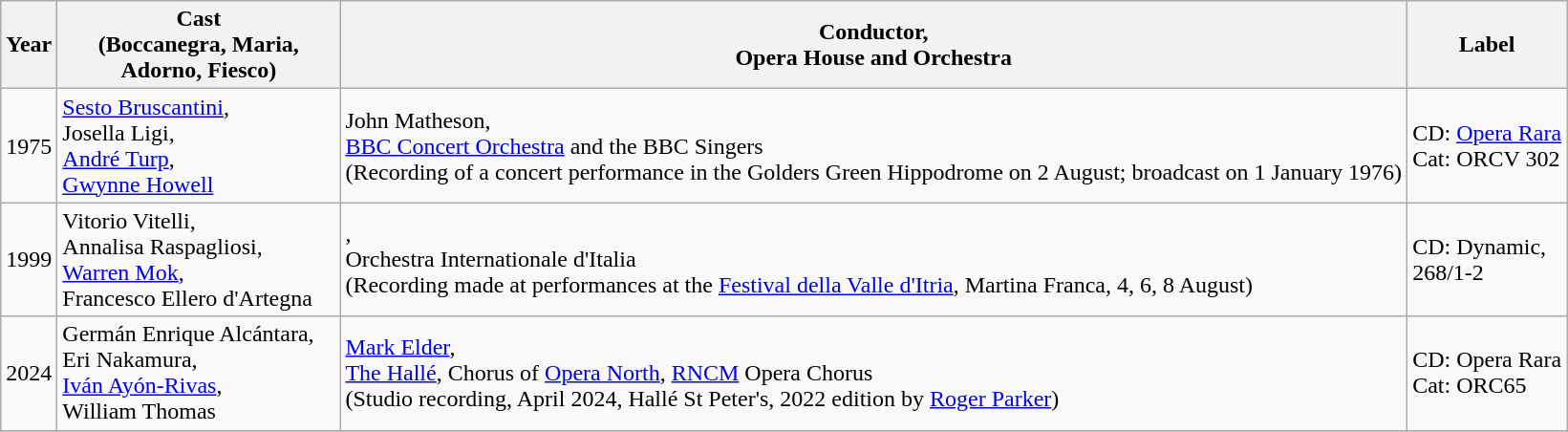<table class="wikitable">
<tr>
<th>Year</th>
<th Col width="190">Cast<br>(Boccanegra, Maria, Adorno, Fiesco)</th>
<th>Conductor,<br>Opera House and Orchestra</th>
<th>Label</th>
</tr>
<tr>
<td>1975</td>
<td><a href='#'>Sesto Bruscantini</a>,<br>Josella Ligi,<br><a href='#'>André Turp</a>,<br><a href='#'>Gwynne Howell</a></td>
<td>John Matheson,<br><a href='#'>BBC Concert Orchestra</a> and the BBC Singers<br>(Recording of a concert performance in the Golders Green Hippodrome on 2 August; broadcast on 1 January 1976)</td>
<td>CD: <a href='#'>Opera Rara</a><br>Cat: ORCV 302</td>
</tr>
<tr>
<td>1999</td>
<td>Vitorio Vitelli,<br>Annalisa Raspagliosi,<br><a href='#'>Warren Mok</a>,<br>Francesco Ellero d'Artegna</td>
<td>,<br>Orchestra Internationale d'Italia<br>(Recording made at performances at the <a href='#'>Festival della Valle d'Itria</a>, Martina Franca, 4, 6, 8 August)</td>
<td>CD: Dynamic,<br>268/1-2</td>
</tr>
<tr>
<td>2024</td>
<td>Germán Enrique Alcántara,<br>Eri Nakamura,<br><a href='#'>Iván Ayón-Rivas</a>,<br>William Thomas</td>
<td><a href='#'>Mark Elder</a>,<br><a href='#'>The Hallé</a>, Chorus of <a href='#'>Opera North</a>, <a href='#'>RNCM</a> Opera Chorus<br>(Studio recording, April 2024, Hallé St Peter's, 2022 edition by <a href='#'>Roger Parker</a>)</td>
<td>CD: Opera Rara<br>Cat: ORC65</td>
</tr>
<tr>
</tr>
</table>
